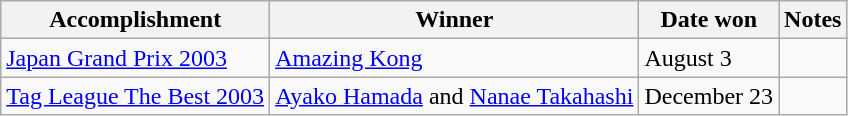<table class="wikitable">
<tr>
<th>Accomplishment</th>
<th>Winner</th>
<th>Date won</th>
<th>Notes</th>
</tr>
<tr>
<td><a href='#'>Japan Grand Prix 2003</a></td>
<td><a href='#'>Amazing Kong</a></td>
<td>August 3</td>
</tr>
<tr>
<td><a href='#'>Tag League The Best 2003</a></td>
<td><a href='#'>Ayako Hamada</a> and <a href='#'>Nanae Takahashi</a></td>
<td>December 23</td>
<td></td>
</tr>
</table>
